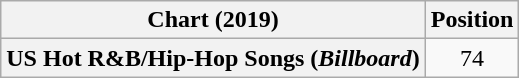<table class="wikitable plainrowheaders" style="text-align:center">
<tr>
<th scope="col">Chart (2019)</th>
<th scope="col">Position</th>
</tr>
<tr>
<th scope="row">US Hot R&B/Hip-Hop Songs (<em>Billboard</em>)</th>
<td>74</td>
</tr>
</table>
